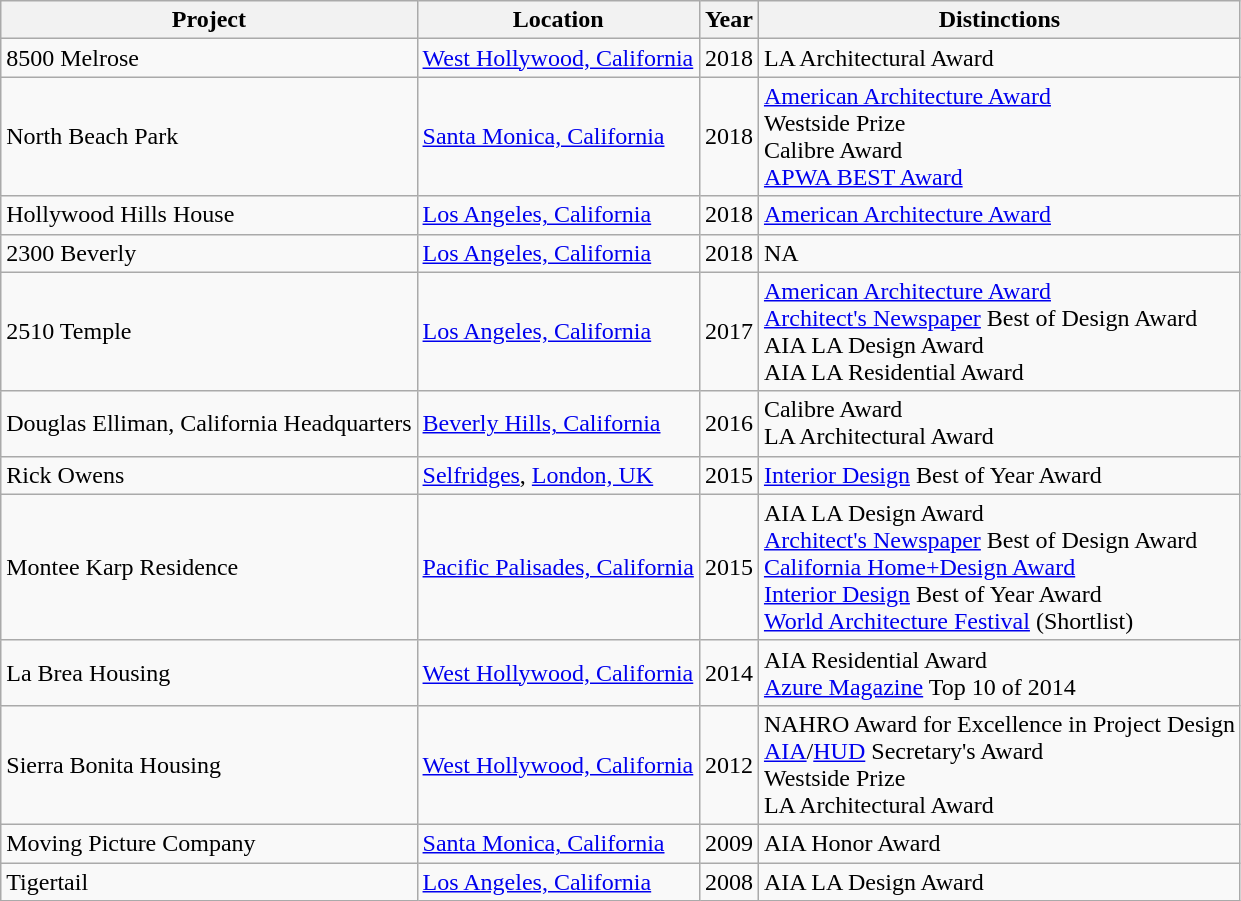<table class="wikitable">
<tr>
<th>Project</th>
<th>Location</th>
<th>Year</th>
<th>Distinctions</th>
</tr>
<tr>
<td>8500 Melrose</td>
<td><a href='#'>West Hollywood, California</a></td>
<td>2018</td>
<td>LA Architectural Award</td>
</tr>
<tr>
<td>North Beach Park</td>
<td><a href='#'>Santa Monica, California</a></td>
<td>2018</td>
<td><a href='#'>American Architecture Award</a><br>Westside Prize<br>Calibre Award<br><a href='#'>APWA BEST Award</a></td>
</tr>
<tr>
<td>Hollywood Hills House</td>
<td><a href='#'>Los Angeles, California</a></td>
<td>2018</td>
<td><a href='#'>American Architecture Award</a></td>
</tr>
<tr>
<td>2300 Beverly</td>
<td><a href='#'>Los Angeles, California</a></td>
<td>2018</td>
<td>NA</td>
</tr>
<tr>
<td>2510 Temple</td>
<td><a href='#'>Los Angeles, California</a></td>
<td>2017</td>
<td><a href='#'>American Architecture Award</a><br><a href='#'>Architect's Newspaper</a> Best of Design Award<br>AIA LA Design Award<br>AIA LA Residential Award</td>
</tr>
<tr>
<td>Douglas Elliman, California Headquarters</td>
<td><a href='#'>Beverly Hills, California</a></td>
<td>2016</td>
<td>Calibre Award<br>LA Architectural Award</td>
</tr>
<tr>
<td>Rick Owens</td>
<td><a href='#'>Selfridges</a>, <a href='#'>London, UK</a></td>
<td>2015</td>
<td><a href='#'>Interior Design</a> Best of Year Award</td>
</tr>
<tr>
<td>Montee Karp Residence</td>
<td><a href='#'>Pacific Palisades, California</a></td>
<td>2015</td>
<td>AIA LA Design Award<br><a href='#'>Architect's Newspaper</a> Best of Design Award<br><a href='#'>California Home+Design Award</a><br><a href='#'>Interior Design</a> Best of Year Award<br><a href='#'>World Architecture Festival</a> (Shortlist)</td>
</tr>
<tr>
<td>La Brea Housing</td>
<td><a href='#'>West Hollywood, California</a></td>
<td>2014</td>
<td>AIA Residential Award<br><a href='#'>Azure Magazine</a> Top 10 of 2014</td>
</tr>
<tr>
<td>Sierra Bonita Housing</td>
<td><a href='#'>West Hollywood, California</a></td>
<td>2012</td>
<td>NAHRO Award for Excellence in Project Design<br><a href='#'>AIA</a>/<a href='#'>HUD</a> Secretary's Award<br>Westside Prize<br>LA Architectural Award</td>
</tr>
<tr>
<td>Moving Picture Company</td>
<td><a href='#'>Santa Monica, California</a></td>
<td>2009</td>
<td>AIA Honor Award</td>
</tr>
<tr>
<td>Tigertail</td>
<td><a href='#'>Los Angeles, California</a></td>
<td>2008</td>
<td>AIA LA Design Award</td>
</tr>
</table>
